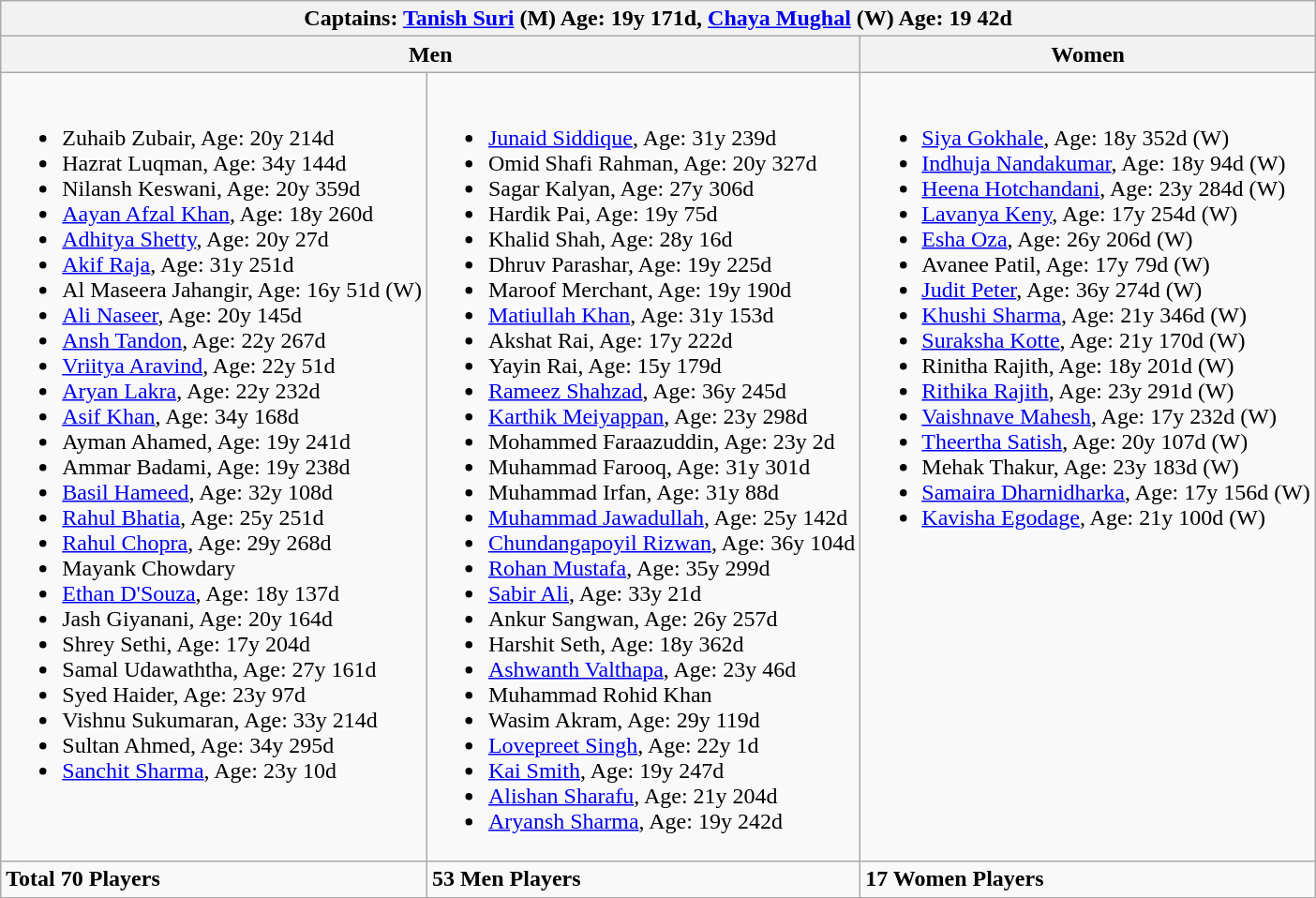<table class="wikitable">
<tr>
<th colspan="3">Captains: <a href='#'>Tanish Suri</a> (M) Age: 19y 171d, <a href='#'>Chaya Mughal</a> (W) Age: 19 42d</th>
</tr>
<tr>
<th colspan="2">Men</th>
<th>Women</th>
</tr>
<tr>
<td valign="top"><br><ul><li>Zuhaib Zubair, Age: 20y 214d</li><li>Hazrat Luqman, Age: 34y 144d</li><li>Nilansh Keswani, Age: 20y 359d</li><li><a href='#'>Aayan Afzal Khan</a>, Age: 18y 260d</li><li><a href='#'>Adhitya Shetty</a>, Age: 20y 27d</li><li><a href='#'>Akif Raja</a>, Age: 31y 251d</li><li>Al Maseera Jahangir, Age: 16y 51d (W)</li><li><a href='#'>Ali Naseer</a>, Age: 20y 145d</li><li><a href='#'>Ansh Tandon</a>, Age: 22y 267d</li><li><a href='#'>Vriitya Aravind</a>, Age: 22y 51d</li><li><a href='#'>Aryan Lakra</a>, Age: 22y 232d</li><li><a href='#'>Asif Khan</a>, Age: 34y 168d</li><li>Ayman Ahamed, Age: 19y 241d</li><li>Ammar Badami, Age: 19y 238d</li><li><a href='#'>Basil Hameed</a>, Age: 32y 108d</li><li><a href='#'>Rahul Bhatia</a>, Age: 25y 251d</li><li><a href='#'>Rahul Chopra</a>, Age: 29y 268d</li><li>Mayank Chowdary</li><li><a href='#'>Ethan D'Souza</a>, Age: 18y 137d</li><li>Jash Giyanani, Age: 20y 164d</li><li>Shrey Sethi, Age: 17y 204d</li><li>Samal Udawaththa, Age: 27y 161d</li><li>Syed Haider, Age: 23y 97d</li><li>Vishnu Sukumaran, Age: 33y 214d</li><li>Sultan Ahmed, Age: 34y 295d</li><li><a href='#'>Sanchit Sharma</a>, Age: 23y 10d</li></ul></td>
<td valign="top"><br><ul><li><a href='#'>Junaid Siddique</a>, Age: 31y 239d</li><li>Omid Shafi Rahman, Age: 20y 327d</li><li>Sagar Kalyan, Age: 27y 306d</li><li>Hardik Pai, Age: 19y 75d</li><li>Khalid Shah, Age: 28y 16d</li><li>Dhruv Parashar, Age: 19y 225d</li><li>Maroof Merchant, Age: 19y 190d</li><li><a href='#'>Matiullah Khan</a>, Age: 31y 153d</li><li>Akshat Rai, Age: 17y 222d</li><li>Yayin Rai, Age: 15y 179d</li><li><a href='#'>Rameez Shahzad</a>, Age: 36y 245d</li><li><a href='#'>Karthik Meiyappan</a>, Age: 23y 298d</li><li>Mohammed Faraazuddin, Age: 23y 2d</li><li>Muhammad Farooq, Age: 31y 301d</li><li>Muhammad Irfan, Age: 31y 88d</li><li><a href='#'>Muhammad Jawadullah</a>, Age: 25y 142d</li><li><a href='#'>Chundangapoyil Rizwan</a>, Age: 36y 104d</li><li><a href='#'>Rohan Mustafa</a>, Age: 35y 299d</li><li><a href='#'>Sabir Ali</a>, Age: 33y 21d</li><li>Ankur Sangwan, Age: 26y 257d</li><li>Harshit Seth, Age: 18y 362d</li><li><a href='#'>Ashwanth Valthapa</a>, Age: 23y 46d</li><li>Muhammad Rohid Khan</li><li>Wasim Akram, Age: 29y 119d</li><li><a href='#'>Lovepreet Singh</a>, Age: 22y 1d</li><li><a href='#'>Kai Smith</a>, Age: 19y 247d</li><li><a href='#'>Alishan Sharafu</a>, Age: 21y 204d</li><li><a href='#'>Aryansh Sharma</a>, Age: 19y 242d</li></ul></td>
<td valign="top"><br><ul><li><a href='#'>Siya Gokhale</a>, Age: 18y 352d (W)</li><li><a href='#'>Indhuja Nandakumar</a>, Age: 18y 94d (W)</li><li><a href='#'>Heena Hotchandani</a>, Age: 23y 284d (W)</li><li><a href='#'>Lavanya Keny</a>, Age: 17y 254d (W)</li><li><a href='#'>Esha Oza</a>, Age: 26y 206d (W)</li><li>Avanee Patil, Age: 17y 79d (W)</li><li><a href='#'>Judit Peter</a>, Age: 36y 274d (W)</li><li><a href='#'>Khushi Sharma</a>, Age: 21y 346d (W)</li><li><a href='#'>Suraksha Kotte</a>, Age: 21y 170d (W)</li><li>Rinitha Rajith, Age: 18y 201d (W)</li><li><a href='#'>Rithika Rajith</a>, Age: 23y 291d (W)</li><li><a href='#'>Vaishnave Mahesh</a>, Age: 17y 232d (W)</li><li><a href='#'>Theertha Satish</a>, Age: 20y 107d (W)</li><li>Mehak Thakur, Age: 23y 183d (W)</li><li><a href='#'>Samaira Dharnidharka</a>, Age: 17y 156d (W)</li><li><a href='#'>Kavisha Egodage</a>, Age: 21y 100d (W)</li></ul></td>
</tr>
<tr>
<td><strong>Total 70 Players</strong></td>
<td><strong>53 Men Players</strong></td>
<td><strong>17 Women Players</strong></td>
</tr>
</table>
